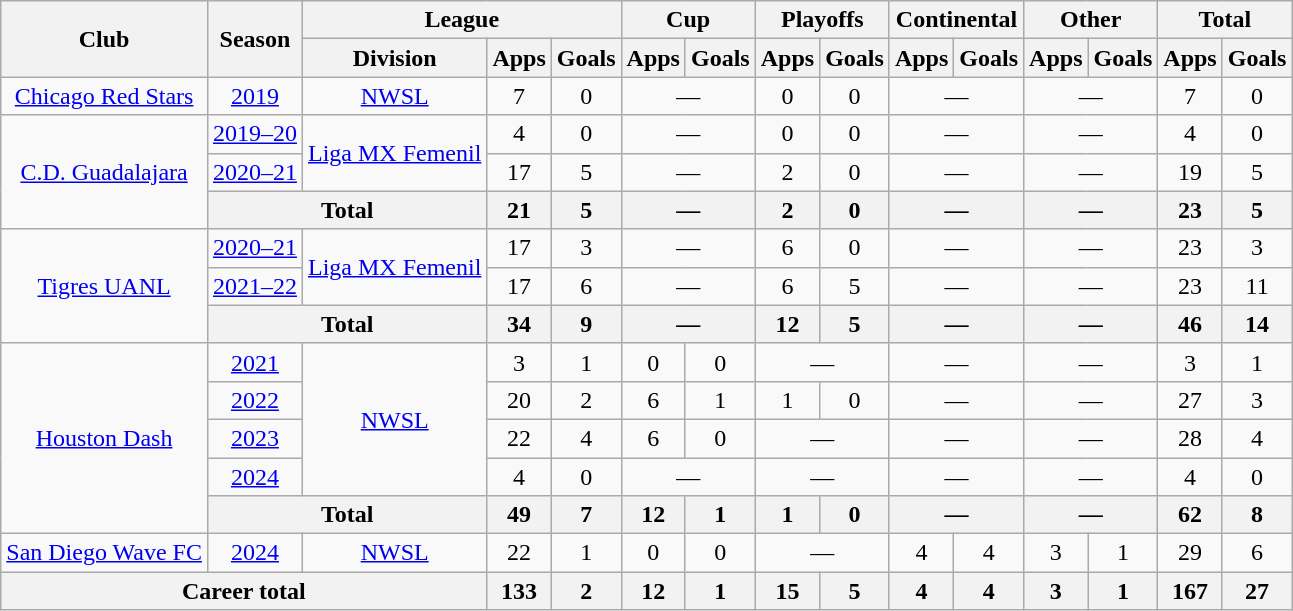<table class="wikitable" style="text-align: center;">
<tr>
<th rowspan="2">Club</th>
<th rowspan="2">Season</th>
<th colspan="3">League</th>
<th colspan="2">Cup</th>
<th colspan="2">Playoffs</th>
<th colspan="2">Continental</th>
<th colspan="2">Other</th>
<th colspan="2">Total</th>
</tr>
<tr>
<th>Division</th>
<th>Apps</th>
<th>Goals</th>
<th>Apps</th>
<th>Goals</th>
<th>Apps</th>
<th>Goals</th>
<th>Apps</th>
<th>Goals</th>
<th>Apps</th>
<th>Goals</th>
<th>Apps</th>
<th>Goals</th>
</tr>
<tr>
<td><a href='#'>Chicago Red Stars</a></td>
<td><a href='#'>2019</a></td>
<td><a href='#'>NWSL</a></td>
<td>7</td>
<td>0</td>
<td colspan="2">—</td>
<td>0</td>
<td>0</td>
<td colspan="2">—</td>
<td colspan="2">—</td>
<td>7</td>
<td>0</td>
</tr>
<tr>
<td rowspan="3"><a href='#'>C.D. Guadalajara</a></td>
<td><a href='#'>2019–20</a></td>
<td rowspan="2"><a href='#'>Liga MX Femenil</a></td>
<td>4</td>
<td>0</td>
<td colspan="2">—</td>
<td>0</td>
<td>0</td>
<td colspan="2">—</td>
<td colspan="2">—</td>
<td>4</td>
<td>0</td>
</tr>
<tr>
<td><a href='#'>2020–21</a></td>
<td>17</td>
<td>5</td>
<td colspan="2">—</td>
<td>2</td>
<td>0</td>
<td colspan="2">—</td>
<td colspan="2">—</td>
<td>19</td>
<td>5</td>
</tr>
<tr>
<th colspan="2">Total</th>
<th>21</th>
<th>5</th>
<th colspan="2">—</th>
<th>2</th>
<th>0</th>
<th colspan="2">—</th>
<th colspan="2">—</th>
<th>23</th>
<th>5</th>
</tr>
<tr>
<td rowspan="3"><a href='#'>Tigres UANL</a></td>
<td><a href='#'>2020–21</a></td>
<td rowspan="2"><a href='#'>Liga MX Femenil</a></td>
<td>17</td>
<td>3</td>
<td colspan="2">—</td>
<td>6</td>
<td>0</td>
<td colspan="2">—</td>
<td colspan="2">—</td>
<td>23</td>
<td>3</td>
</tr>
<tr>
<td><a href='#'>2021–22</a></td>
<td>17</td>
<td>6</td>
<td colspan="2">—</td>
<td>6</td>
<td>5</td>
<td colspan="2">—</td>
<td colspan="2">—</td>
<td>23</td>
<td>11</td>
</tr>
<tr>
<th colspan="2">Total</th>
<th>34</th>
<th>9</th>
<th colspan="2">—</th>
<th>12</th>
<th>5</th>
<th colspan="2">—</th>
<th colspan="2">—</th>
<th>46</th>
<th>14</th>
</tr>
<tr>
<td rowspan="5"><a href='#'>Houston Dash</a></td>
<td><a href='#'>2021</a></td>
<td rowspan="4"><a href='#'>NWSL</a></td>
<td>3</td>
<td>1</td>
<td>0</td>
<td>0</td>
<td colspan="2">—</td>
<td colspan="2">—</td>
<td colspan="2">—</td>
<td>3</td>
<td>1</td>
</tr>
<tr>
<td><a href='#'>2022</a></td>
<td>20</td>
<td>2</td>
<td>6</td>
<td>1</td>
<td>1</td>
<td>0</td>
<td colspan="2">—</td>
<td colspan="2">—</td>
<td>27</td>
<td>3</td>
</tr>
<tr>
<td><a href='#'>2023</a></td>
<td>22</td>
<td>4</td>
<td>6</td>
<td>0</td>
<td colspan="2">—</td>
<td colspan="2">—</td>
<td colspan="2">—</td>
<td>28</td>
<td>4</td>
</tr>
<tr>
<td><a href='#'>2024</a></td>
<td>4</td>
<td>0</td>
<td colspan="2">—</td>
<td colspan="2">—</td>
<td colspan="2">—</td>
<td colspan="2">—</td>
<td>4</td>
<td>0</td>
</tr>
<tr>
<th colspan="2">Total</th>
<th>49</th>
<th>7</th>
<th>12</th>
<th>1</th>
<th>1</th>
<th>0</th>
<th colspan="2">—</th>
<th colspan="2">—</th>
<th>62</th>
<th>8</th>
</tr>
<tr>
<td><a href='#'>San Diego Wave FC</a></td>
<td><a href='#'>2024</a></td>
<td><a href='#'>NWSL</a></td>
<td>22</td>
<td>1</td>
<td>0</td>
<td>0</td>
<td colspan="2">—</td>
<td>4</td>
<td>4</td>
<td>3</td>
<td>1</td>
<td>29</td>
<td>6</td>
</tr>
<tr>
<th colspan="3">Career total</th>
<th>133</th>
<th>2</th>
<th>12</th>
<th>1</th>
<th>15</th>
<th>5</th>
<th>4</th>
<th>4</th>
<th>3</th>
<th>1</th>
<th>167</th>
<th>27</th>
</tr>
</table>
